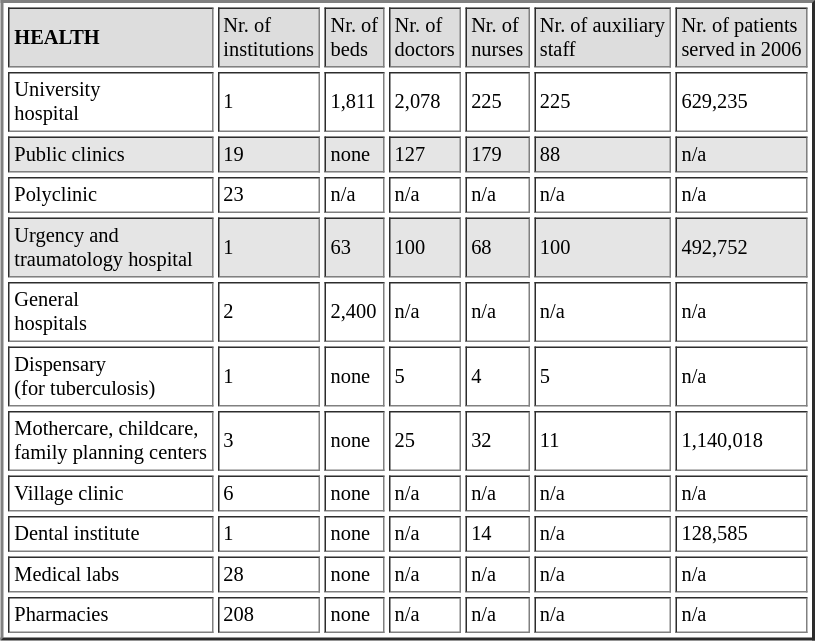<table border="2" style="font-size: 85%" align=right cellpadding="3" cellspacing="3">
<tr bgcolor="#dddddd">
<td><strong>HEALTH</strong></td>
<td>Nr. of <br>institutions</td>
<td>Nr. of <br>beds</td>
<td>Nr. of <br>doctors</td>
<td>Nr. of <br>nurses</td>
<td>Nr. of auxiliary <br>staff</td>
<td>Nr. of patients <br>served in 2006</td>
</tr>
<tr bgcolor="#ffffff">
<td>University<br>hospital</td>
<td>1</td>
<td>1,811</td>
<td>2,078</td>
<td>225</td>
<td>225</td>
<td>629,235</td>
</tr>
<tr bgcolor="#e5e5e5">
<td>Public clinics</td>
<td>19</td>
<td>none</td>
<td>127</td>
<td>179</td>
<td>88</td>
<td>n/a</td>
</tr>
<tr bgcolor="#ffffff">
<td>Polyclinic</td>
<td>23</td>
<td>n/a</td>
<td>n/a</td>
<td>n/a</td>
<td>n/a</td>
<td>n/a</td>
</tr>
<tr bgcolor="#e5e5e5">
<td>Urgency and <br>traumatology hospital</td>
<td>1</td>
<td>63</td>
<td>100</td>
<td>68</td>
<td>100</td>
<td>492,752</td>
</tr>
<tr bgcolor="#ffffff">
<td>General <br>hospitals</td>
<td>2</td>
<td>2,400</td>
<td>n/a</td>
<td>n/a</td>
<td>n/a</td>
<td>n/a</td>
</tr>
<tr bgcolor="#ffffff">
<td>Dispensary <br>(for tuberculosis)</td>
<td>1</td>
<td>none</td>
<td>5</td>
<td>4</td>
<td>5</td>
<td>n/a</td>
</tr>
<tr bgcolor="#ffffff">
<td>Mothercare, childcare, <br> family planning centers</td>
<td>3</td>
<td>none</td>
<td>25</td>
<td>32</td>
<td>11</td>
<td>1,140,018</td>
</tr>
<tr bgcolor="#ffffff">
<td>Village clinic</td>
<td>6</td>
<td>none</td>
<td>n/a</td>
<td>n/a</td>
<td>n/a</td>
<td>n/a</td>
</tr>
<tr bgcolor="#ffffff">
<td>Dental institute</td>
<td>1</td>
<td>none</td>
<td>n/a</td>
<td>14</td>
<td>n/a</td>
<td>128,585</td>
</tr>
<tr bgcolor="#ffffff">
<td>Medical labs</td>
<td>28</td>
<td>none</td>
<td>n/a</td>
<td>n/a</td>
<td>n/a</td>
<td>n/a</td>
</tr>
<tr bgcolor="#ffffff">
<td>Pharmacies</td>
<td>208</td>
<td>none</td>
<td>n/a</td>
<td>n/a</td>
<td>n/a</td>
<td>n/a</td>
</tr>
</table>
